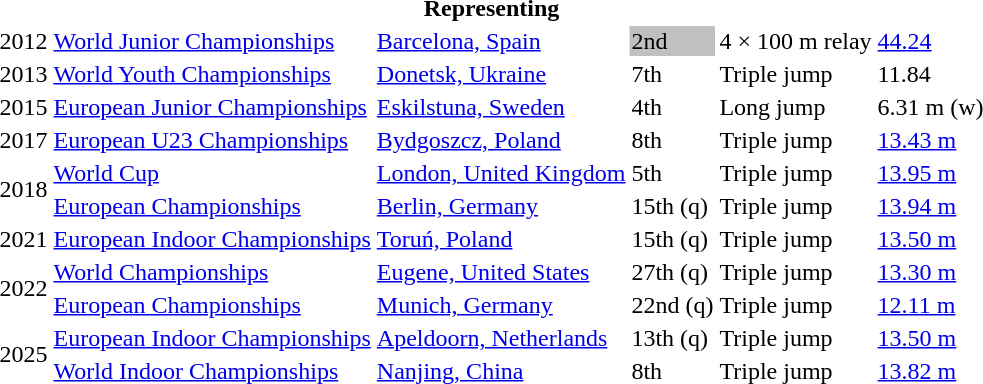<table>
<tr>
<th colspan="6">Representing </th>
</tr>
<tr>
<td>2012</td>
<td><a href='#'>World Junior Championships</a></td>
<td><a href='#'>Barcelona, Spain</a></td>
<td bgcolor=silver>2nd</td>
<td>4 × 100 m relay</td>
<td><a href='#'>44.24</a></td>
</tr>
<tr>
<td>2013</td>
<td><a href='#'>World Youth Championships</a></td>
<td><a href='#'>Donetsk, Ukraine</a></td>
<td>7th</td>
<td>Triple jump</td>
<td>11.84</td>
</tr>
<tr>
<td>2015</td>
<td><a href='#'>European Junior Championships</a></td>
<td><a href='#'>Eskilstuna, Sweden</a></td>
<td>4th</td>
<td>Long jump</td>
<td>6.31 m (w)</td>
</tr>
<tr>
<td>2017</td>
<td><a href='#'>European U23 Championships</a></td>
<td><a href='#'>Bydgoszcz, Poland</a></td>
<td>8th</td>
<td>Triple jump</td>
<td><a href='#'>13.43 m</a></td>
</tr>
<tr>
<td rowspan=2>2018</td>
<td><a href='#'>World Cup</a></td>
<td><a href='#'>London, United Kingdom</a></td>
<td>5th</td>
<td>Triple jump</td>
<td><a href='#'>13.95 m</a></td>
</tr>
<tr>
<td><a href='#'>European Championships</a></td>
<td><a href='#'>Berlin, Germany</a></td>
<td>15th (q)</td>
<td>Triple jump</td>
<td><a href='#'>13.94 m</a></td>
</tr>
<tr>
<td>2021</td>
<td><a href='#'>European Indoor Championships</a></td>
<td><a href='#'>Toruń, Poland</a></td>
<td>15th (q)</td>
<td>Triple jump</td>
<td><a href='#'>13.50 m</a></td>
</tr>
<tr>
<td rowspan=2>2022</td>
<td><a href='#'>World Championships</a></td>
<td><a href='#'>Eugene, United States</a></td>
<td>27th (q)</td>
<td>Triple jump</td>
<td><a href='#'>13.30 m</a></td>
</tr>
<tr>
<td><a href='#'>European Championships</a></td>
<td><a href='#'>Munich, Germany</a></td>
<td>22nd (q)</td>
<td>Triple jump</td>
<td><a href='#'>12.11 m</a></td>
</tr>
<tr>
<td rowspan=2>2025</td>
<td><a href='#'>European  Indoor Championships</a></td>
<td><a href='#'>Apeldoorn, Netherlands</a></td>
<td>13th (q)</td>
<td>Triple jump</td>
<td><a href='#'>13.50 m</a></td>
</tr>
<tr>
<td><a href='#'>World Indoor Championships</a></td>
<td><a href='#'>Nanjing, China</a></td>
<td>8th</td>
<td>Triple jump</td>
<td><a href='#'>13.82 m</a></td>
</tr>
<tr>
</tr>
</table>
